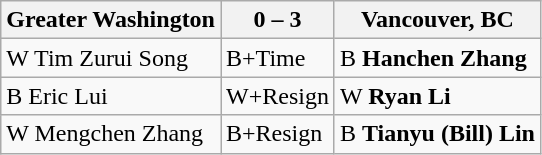<table class="wikitable">
<tr>
<th>Greater Washington</th>
<th>0 – 3</th>
<th>Vancouver, BC</th>
</tr>
<tr>
<td>W Tim Zurui Song</td>
<td>B+Time</td>
<td>B <strong>Hanchen Zhang</strong></td>
</tr>
<tr>
<td>B Eric Lui</td>
<td>W+Resign</td>
<td>W <strong>Ryan Li</strong></td>
</tr>
<tr>
<td>W Mengchen Zhang</td>
<td>B+Resign</td>
<td>B <strong>Tianyu (Bill) Lin</strong></td>
</tr>
</table>
